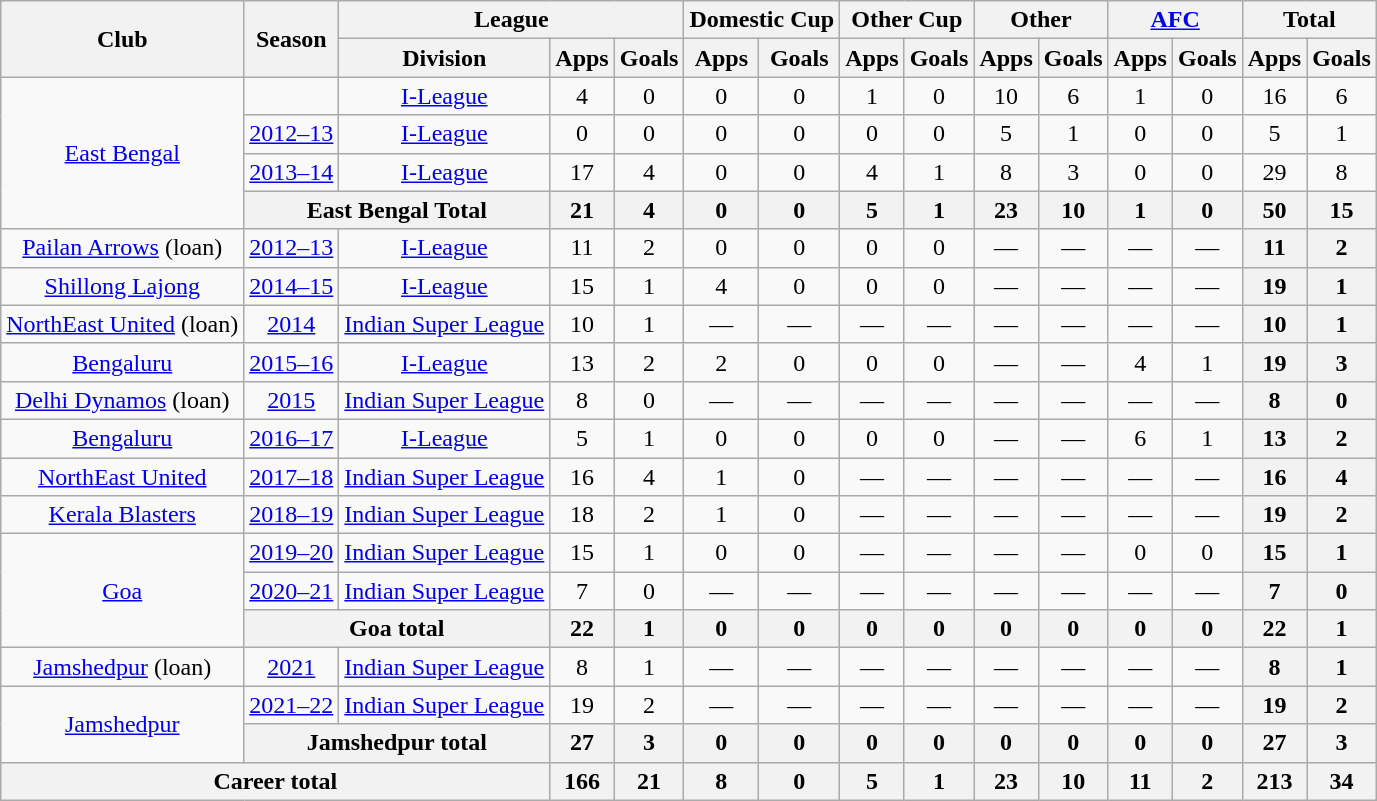<table class="wikitable" style="text-align: center;">
<tr>
<th rowspan="2">Club</th>
<th rowspan="2">Season</th>
<th colspan="3">League</th>
<th colspan="2">Domestic Cup</th>
<th colspan="2">Other Cup</th>
<th colspan="2">Other</th>
<th colspan="2"><a href='#'>AFC</a></th>
<th colspan="2">Total</th>
</tr>
<tr>
<th>Division</th>
<th>Apps</th>
<th>Goals</th>
<th>Apps</th>
<th>Goals</th>
<th>Apps</th>
<th>Goals</th>
<th>Apps</th>
<th>Goals</th>
<th>Apps</th>
<th>Goals</th>
<th>Apps</th>
<th>Goals</th>
</tr>
<tr>
<td rowspan="4"><a href='#'>East Bengal</a></td>
<td></td>
<td><a href='#'>I-League</a></td>
<td>4</td>
<td>0</td>
<td>0</td>
<td>0</td>
<td>1</td>
<td>0</td>
<td>10</td>
<td>6</td>
<td>1</td>
<td>0</td>
<td>16</td>
<td>6</td>
</tr>
<tr>
<td><a href='#'>2012–13</a></td>
<td><a href='#'>I-League</a></td>
<td>0</td>
<td>0</td>
<td>0</td>
<td>0</td>
<td>0</td>
<td>0</td>
<td>5</td>
<td>1</td>
<td>0</td>
<td>0</td>
<td>5</td>
<td>1</td>
</tr>
<tr>
<td><a href='#'>2013–14</a></td>
<td><a href='#'>I-League</a></td>
<td>17</td>
<td>4</td>
<td>0</td>
<td>0</td>
<td>4</td>
<td>1</td>
<td>8</td>
<td>3</td>
<td>0</td>
<td>0</td>
<td>29</td>
<td>8</td>
</tr>
<tr>
<th colspan="2">East Bengal Total</th>
<th>21</th>
<th>4</th>
<th>0</th>
<th>0</th>
<th>5</th>
<th>1</th>
<th>23</th>
<th>10</th>
<th>1</th>
<th>0</th>
<th>50</th>
<th>15</th>
</tr>
<tr>
<td rowspan="1"><a href='#'>Pailan Arrows</a> (loan)</td>
<td><a href='#'>2012–13</a></td>
<td><a href='#'>I-League</a></td>
<td>11</td>
<td>2</td>
<td>0</td>
<td>0</td>
<td>0</td>
<td>0</td>
<td>—</td>
<td>—</td>
<td>—</td>
<td>—</td>
<th>11</th>
<th>2</th>
</tr>
<tr>
<td rowspan="1"><a href='#'>Shillong Lajong</a></td>
<td><a href='#'>2014–15</a></td>
<td><a href='#'>I-League</a></td>
<td>15</td>
<td>1</td>
<td>4</td>
<td>0</td>
<td>0</td>
<td>0</td>
<td>—</td>
<td>—</td>
<td>—</td>
<td>—</td>
<th>19</th>
<th>1</th>
</tr>
<tr>
<td rowspan="1"><a href='#'>NorthEast United</a> (loan)</td>
<td><a href='#'>2014</a></td>
<td><a href='#'>Indian Super League</a></td>
<td>10</td>
<td>1</td>
<td>—</td>
<td>—</td>
<td>—</td>
<td>—</td>
<td>—</td>
<td>—</td>
<td>—</td>
<td>—</td>
<th>10</th>
<th>1</th>
</tr>
<tr>
<td rowspan="1"><a href='#'>Bengaluru</a></td>
<td><a href='#'>2015–16</a></td>
<td><a href='#'>I-League</a></td>
<td>13</td>
<td>2</td>
<td>2</td>
<td>0</td>
<td>0</td>
<td>0</td>
<td>—</td>
<td>—</td>
<td>4</td>
<td>1</td>
<th>19</th>
<th>3</th>
</tr>
<tr>
<td rowspan="1"><a href='#'>Delhi Dynamos</a> (loan)</td>
<td><a href='#'>2015</a></td>
<td><a href='#'>Indian Super League</a></td>
<td>8</td>
<td>0</td>
<td>—</td>
<td>—</td>
<td>—</td>
<td>—</td>
<td>—</td>
<td>—</td>
<td>—</td>
<td>—</td>
<th>8</th>
<th>0</th>
</tr>
<tr>
<td rowspan="1"><a href='#'>Bengaluru</a></td>
<td><a href='#'>2016–17</a></td>
<td><a href='#'>I-League</a></td>
<td>5</td>
<td>1</td>
<td>0</td>
<td>0</td>
<td>0</td>
<td>0</td>
<td>—</td>
<td>—</td>
<td>6</td>
<td>1</td>
<th>13</th>
<th>2</th>
</tr>
<tr>
<td rowspan="1"><a href='#'>NorthEast United</a></td>
<td><a href='#'>2017–18</a></td>
<td><a href='#'>Indian Super League</a></td>
<td>16</td>
<td>4</td>
<td>1</td>
<td>0</td>
<td>—</td>
<td>—</td>
<td>—</td>
<td>—</td>
<td>—</td>
<td>—</td>
<th>16</th>
<th>4</th>
</tr>
<tr>
<td rowspan="1"><a href='#'>Kerala Blasters</a></td>
<td><a href='#'>2018–19</a></td>
<td><a href='#'>Indian Super League</a></td>
<td>18</td>
<td>2</td>
<td>1</td>
<td>0</td>
<td>—</td>
<td>—</td>
<td>—</td>
<td>—</td>
<td>—</td>
<td>—</td>
<th>19</th>
<th>2</th>
</tr>
<tr>
<td rowspan="3"><a href='#'>Goa</a></td>
<td><a href='#'>2019–20</a></td>
<td><a href='#'>Indian Super League</a></td>
<td>15</td>
<td>1</td>
<td>0</td>
<td>0</td>
<td>—</td>
<td>—</td>
<td>—</td>
<td>—</td>
<td>0</td>
<td>0</td>
<th>15</th>
<th>1</th>
</tr>
<tr>
<td><a href='#'>2020–21</a></td>
<td><a href='#'>Indian Super League</a></td>
<td>7</td>
<td>0</td>
<td>—</td>
<td>—</td>
<td>—</td>
<td>—</td>
<td>—</td>
<td>—</td>
<td>—</td>
<td>—</td>
<th>7</th>
<th>0</th>
</tr>
<tr>
<th colspan="2">Goa total</th>
<th>22</th>
<th>1</th>
<th>0</th>
<th>0</th>
<th>0</th>
<th>0</th>
<th>0</th>
<th>0</th>
<th>0</th>
<th>0</th>
<th>22</th>
<th>1</th>
</tr>
<tr>
<td><a href='#'>Jamshedpur</a> (loan)</td>
<td><a href='#'>2021</a></td>
<td><a href='#'>Indian Super League</a></td>
<td>8</td>
<td>1</td>
<td>—</td>
<td>—</td>
<td>—</td>
<td>—</td>
<td>—</td>
<td>—</td>
<td>—</td>
<td>—</td>
<th>8</th>
<th>1</th>
</tr>
<tr>
<td Rowspan="2"><a href='#'>Jamshedpur</a></td>
<td><a href='#'>2021–22</a></td>
<td><a href='#'>Indian Super League</a></td>
<td>19</td>
<td>2</td>
<td>—</td>
<td>—</td>
<td>—</td>
<td>—</td>
<td>—</td>
<td>—</td>
<td>—</td>
<td>—</td>
<th>19</th>
<th>2</th>
</tr>
<tr>
<th colspan="2">Jamshedpur total</th>
<th>27</th>
<th>3</th>
<th>0</th>
<th>0</th>
<th>0</th>
<th>0</th>
<th>0</th>
<th>0</th>
<th>0</th>
<th>0</th>
<th>27</th>
<th>3</th>
</tr>
<tr>
<th colspan="3">Career total</th>
<th>166</th>
<th>21</th>
<th>8</th>
<th>0</th>
<th>5</th>
<th>1</th>
<th>23</th>
<th>10</th>
<th>11</th>
<th>2</th>
<th>213</th>
<th>34</th>
</tr>
</table>
